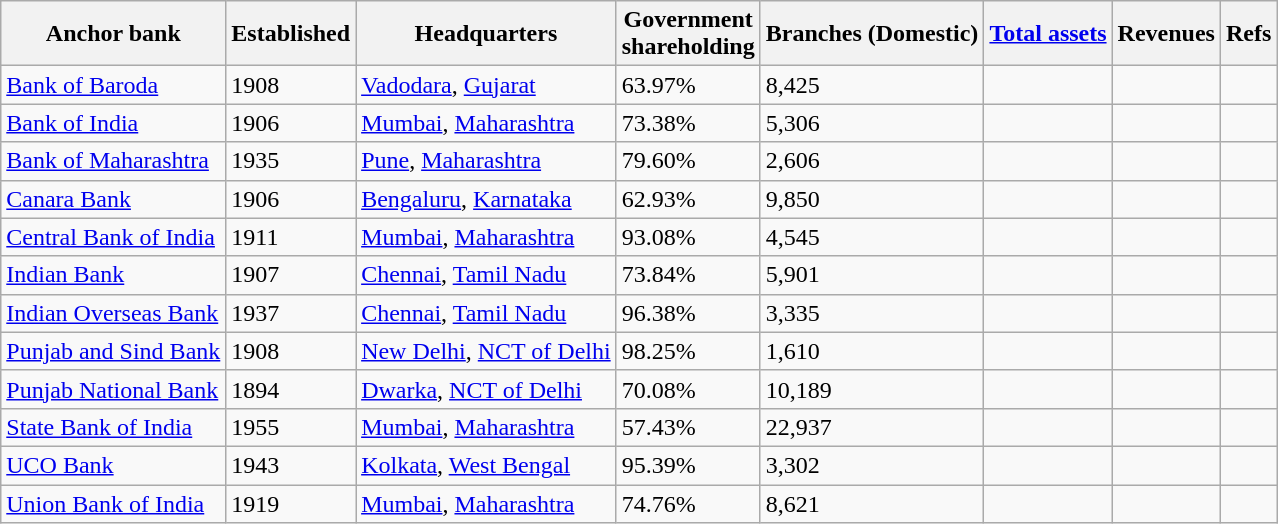<table class="wikitable sortable" 100%;>
<tr>
<th>Anchor bank</th>
<th>Established</th>
<th>Headquarters</th>
<th>Government <br> shareholding</th>
<th>Branches (Domestic)</th>
<th><a href='#'>Total assets</a></th>
<th>Revenues</th>
<th class="unsortable">Refs</th>
</tr>
<tr>
<td><a href='#'>Bank of Baroda</a></td>
<td>1908</td>
<td><a href='#'>Vadodara</a>, <a href='#'>Gujarat</a></td>
<td>63.97%</td>
<td>8,425</td>
<td></td>
<td></td>
<td></td>
</tr>
<tr>
<td><a href='#'>Bank of India</a></td>
<td>1906</td>
<td><a href='#'>Mumbai</a>, <a href='#'>Maharashtra</a></td>
<td>73.38%</td>
<td>5,306</td>
<td></td>
<td></td>
<td></td>
</tr>
<tr>
<td><a href='#'>Bank of Maharashtra</a></td>
<td>1935</td>
<td><a href='#'>Pune</a>, <a href='#'>Maharashtra</a></td>
<td>79.60%</td>
<td>2,606</td>
<td></td>
<td></td>
<td></td>
</tr>
<tr>
<td><a href='#'>Canara Bank</a></td>
<td>1906</td>
<td><a href='#'>Bengaluru</a>, <a href='#'>Karnataka</a></td>
<td>62.93%</td>
<td>9,850</td>
<td></td>
<td></td>
<td></td>
</tr>
<tr>
<td><a href='#'>Central Bank of India</a></td>
<td>1911</td>
<td><a href='#'>Mumbai</a>, <a href='#'>Maharashtra</a></td>
<td>93.08%</td>
<td>4,545</td>
<td></td>
<td></td>
<td></td>
</tr>
<tr>
<td><a href='#'>Indian Bank</a></td>
<td>1907</td>
<td><a href='#'>Chennai</a>, <a href='#'>Tamil Nadu</a></td>
<td>73.84%</td>
<td>5,901</td>
<td></td>
<td></td>
<td></td>
</tr>
<tr>
<td><a href='#'>Indian Overseas Bank</a></td>
<td>1937</td>
<td><a href='#'>Chennai</a>, <a href='#'>Tamil Nadu</a></td>
<td>96.38%</td>
<td>3,335</td>
<td></td>
<td></td>
<td></td>
</tr>
<tr>
<td><a href='#'>Punjab and Sind Bank</a></td>
<td>1908</td>
<td><a href='#'>New Delhi</a>, <a href='#'>NCT of Delhi</a></td>
<td>98.25%</td>
<td>1,610</td>
<td></td>
<td></td>
<td></td>
</tr>
<tr>
<td><a href='#'>Punjab National Bank</a></td>
<td>1894</td>
<td><a href='#'>Dwarka</a>, <a href='#'>NCT of Delhi</a></td>
<td>70.08%</td>
<td>10,189</td>
<td></td>
<td></td>
<td></td>
</tr>
<tr>
<td><a href='#'>State Bank of India</a></td>
<td>1955</td>
<td><a href='#'>Mumbai</a>, <a href='#'>Maharashtra</a></td>
<td>57.43%</td>
<td>22,937</td>
<td></td>
<td></td>
<td></td>
</tr>
<tr>
<td><a href='#'>UCO Bank</a></td>
<td>1943</td>
<td><a href='#'>Kolkata</a>, <a href='#'>West Bengal</a></td>
<td>95.39%</td>
<td>3,302</td>
<td></td>
<td></td>
<td></td>
</tr>
<tr>
<td><a href='#'>Union Bank of India</a></td>
<td>1919</td>
<td><a href='#'>Mumbai</a>, <a href='#'>Maharashtra</a></td>
<td>74.76%</td>
<td>8,621</td>
<td></td>
<td></td>
<td></td>
</tr>
</table>
